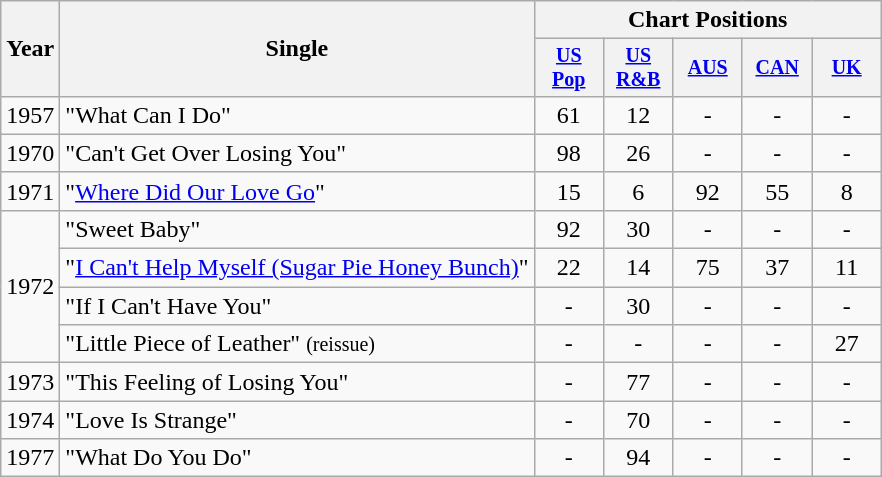<table class="wikitable" style="text-align:center;">
<tr>
<th rowspan="2">Year</th>
<th rowspan="2">Single</th>
<th colspan="5">Chart Positions</th>
</tr>
<tr style="font-size:smaller;">
<th style="width:40px;"><a href='#'>US Pop</a></th>
<th style="width:40px;"><a href='#'>US<br>R&B</a></th>
<th style="width:40px;"><a href='#'>AUS</a></th>
<th style="width:40px;"><a href='#'>CAN</a></th>
<th style="width:40px;"><a href='#'>UK</a></th>
</tr>
<tr>
<td>1957</td>
<td style="text-align:left;">"What Can I Do"</td>
<td>61</td>
<td>12</td>
<td>-</td>
<td>-</td>
<td>-</td>
</tr>
<tr>
<td>1970</td>
<td style="text-align:left;">"Can't Get Over Losing You"</td>
<td>98</td>
<td>26</td>
<td>-</td>
<td>-</td>
<td>-</td>
</tr>
<tr>
<td>1971</td>
<td style="text-align:left;">"<a href='#'>Where Did Our Love Go</a>"</td>
<td>15</td>
<td>6</td>
<td>92</td>
<td>55</td>
<td>8</td>
</tr>
<tr>
<td rowspan="4">1972</td>
<td style="text-align:left;">"Sweet Baby"</td>
<td>92</td>
<td>30</td>
<td>-</td>
<td>-</td>
<td>-</td>
</tr>
<tr>
<td style="text-align:left;">"<a href='#'>I Can't Help Myself (Sugar Pie Honey Bunch)</a>"</td>
<td>22</td>
<td>14</td>
<td>75</td>
<td>37</td>
<td>11</td>
</tr>
<tr>
<td style="text-align:left;">"If I Can't Have You"</td>
<td>-</td>
<td>30</td>
<td>-</td>
<td>-</td>
<td>-</td>
</tr>
<tr>
<td style="text-align:left;">"Little Piece of Leather" <small>(reissue)</small></td>
<td>-</td>
<td>-</td>
<td>-</td>
<td>-</td>
<td>27</td>
</tr>
<tr>
<td>1973</td>
<td style="text-align:left;">"This Feeling of Losing You"</td>
<td>-</td>
<td>77</td>
<td>-</td>
<td>-</td>
<td>-</td>
</tr>
<tr>
<td>1974</td>
<td style="text-align:left;">"Love Is Strange"</td>
<td>-</td>
<td>70</td>
<td>-</td>
<td>-</td>
<td>-</td>
</tr>
<tr>
<td>1977</td>
<td style="text-align:left;">"What Do You Do"</td>
<td>-</td>
<td>94</td>
<td>-</td>
<td>-</td>
<td>-</td>
</tr>
</table>
